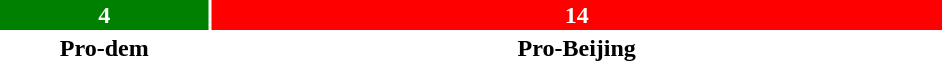<table style="width:50%; text-align:center;">
<tr style="color:white;">
<td style="background:green; width:22.2%;"><strong>4</strong></td>
<td style="background:red; width:77.8%;"><strong>14</strong></td>
</tr>
<tr>
<td><span><strong>Pro-dem</strong></span></td>
<td><span><strong>Pro-Beijing</strong></span></td>
</tr>
</table>
